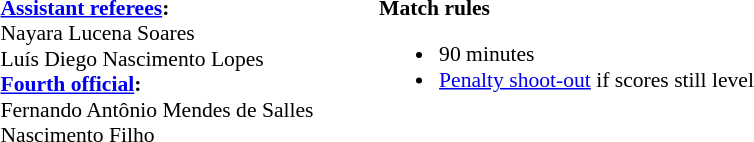<table width=50% style="font-size: 90%">
<tr>
<td><br><strong><a href='#'>Assistant referees</a>:</strong>
<br>Nayara Lucena Soares
<br>Luís Diego Nascimento Lopes
<br><strong><a href='#'>Fourth official</a>:</strong>
<br>Fernando Antônio Mendes de Salles Nascimento Filho</td>
<td style="width:60%; vertical-align:top;"><br><strong>Match rules</strong><ul><li>90 minutes</li><li><a href='#'>Penalty shoot-out</a> if scores still level</li></ul></td>
</tr>
</table>
